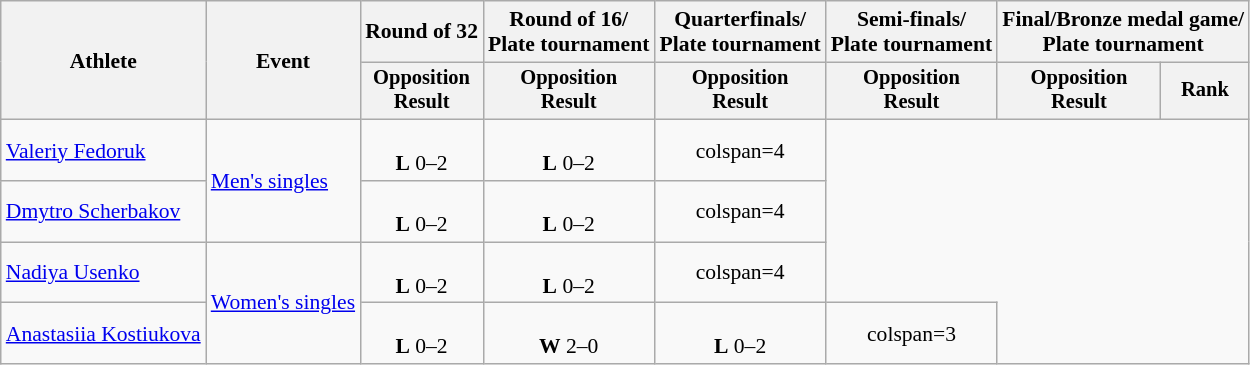<table class="wikitable" style="text-align:center; font-size:90%">
<tr>
<th rowspan=2>Athlete</th>
<th rowspan=2>Event</th>
<th>Round of 32</th>
<th>Round of 16/<br>Plate tournament</th>
<th>Quarterfinals/<br>Plate tournament</th>
<th>Semi-finals/<br>Plate tournament</th>
<th colspan=2>Final/Bronze medal game/<br>Plate tournament</th>
</tr>
<tr style="font-size:95%">
<th>Opposition<br>Result</th>
<th>Opposition<br>Result</th>
<th>Opposition<br>Result</th>
<th>Opposition<br>Result</th>
<th>Opposition<br>Result</th>
<th>Rank</th>
</tr>
<tr>
<td align=left><a href='#'>Valeriy Fedoruk</a></td>
<td align=left rowspan=2><a href='#'>Men's singles</a></td>
<td><br> <strong>L</strong> 0–2</td>
<td><br> <strong>L</strong> 0–2</td>
<td>colspan=4 </td>
</tr>
<tr>
<td align=left><a href='#'>Dmytro Scherbakov</a></td>
<td><br> <strong>L</strong> 0–2</td>
<td><br> <strong>L</strong> 0–2</td>
<td>colspan=4 </td>
</tr>
<tr>
<td align=left><a href='#'>Nadiya Usenko</a></td>
<td align=left rowspan=2><a href='#'>Women's singles</a></td>
<td><br> <strong>L</strong> 0–2</td>
<td><br> <strong>L</strong> 0–2</td>
<td>colspan=4 </td>
</tr>
<tr>
<td align=left><a href='#'>Anastasiia Kostiukova</a></td>
<td><br> <strong>L</strong> 0–2</td>
<td><br> <strong>W</strong> 2–0</td>
<td><br> <strong>L</strong> 0–2</td>
<td>colspan=3 </td>
</tr>
</table>
